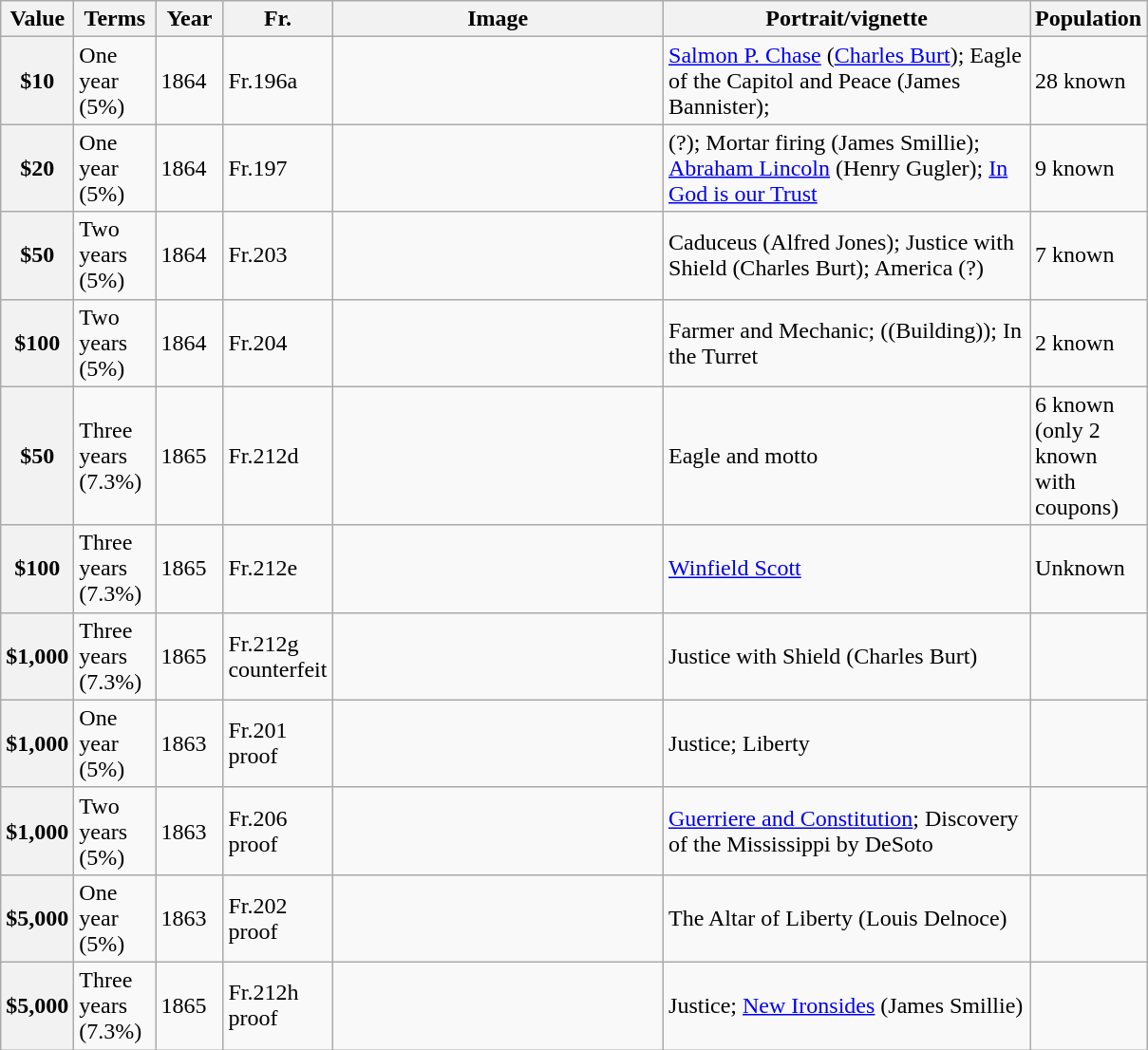<table class="wikitable">
<tr>
<th scope="col" style="width:30px;">Value</th>
<th scope="col" style="width:50px;">Terms</th>
<th scope="col" style="width:40px;">Year</th>
<th scope="col" style="width:40px; ">Fr.</th>
<th scope="col" style="width:225px;">Image</th>
<th scope="col" style="width:250px;">Portrait/vignette</th>
<th scope="col" style="width:40px;">Population</th>
</tr>
<tr>
<th scope="row">$10</th>
<td>One year (5%)</td>
<td>1864</td>
<td>Fr.196a</td>
<td></td>
<td><a href='#'>Salmon P. Chase</a> (<a href='#'>Charles Burt</a>); Eagle of the Capitol and Peace (James Bannister);</td>
<td>28 known</td>
</tr>
<tr>
<th scope="row">$20</th>
<td>One year (5%)</td>
<td>1864</td>
<td>Fr.197</td>
<td></td>
<td>(?); Mortar firing (James Smillie); <a href='#'>Abraham Lincoln</a> (Henry Gugler); <a href='#'>In God is our Trust</a></td>
<td>9 known</td>
</tr>
<tr>
<th scope="row">$50</th>
<td>Two years (5%)</td>
<td>1864</td>
<td>Fr.203</td>
<td></td>
<td>Caduceus (Alfred Jones); Justice with Shield (Charles Burt); America (?)</td>
<td>7 known</td>
</tr>
<tr>
<th scope="row">$100</th>
<td>Two years (5%)</td>
<td>1864</td>
<td>Fr.204</td>
<td></td>
<td>Farmer and Mechanic; ((Building)); In the Turret</td>
<td>2 known</td>
</tr>
<tr>
<th scope="row">$50</th>
<td>Three years (7.3%)</td>
<td>1865</td>
<td>Fr.212d</td>
<td></td>
<td>Eagle and motto</td>
<td>6 known (only 2 known with coupons)</td>
</tr>
<tr>
<th scope="row">$100</th>
<td>Three years (7.3%)</td>
<td>1865</td>
<td>Fr.212e</td>
<td></td>
<td><a href='#'>Winfield Scott</a></td>
<td>Unknown</td>
</tr>
<tr>
<th scope="row">$1,000</th>
<td>Three years (7.3%)</td>
<td>1865</td>
<td>Fr.212g<br>counterfeit</td>
<td></td>
<td>Justice with Shield (Charles Burt)</td>
<td></td>
</tr>
<tr>
<th scope="row">$1,000</th>
<td>One year (5%)</td>
<td>1863</td>
<td>Fr.201<br>proof</td>
<td></td>
<td>Justice; Liberty</td>
<td></td>
</tr>
<tr>
<th scope="row">$1,000</th>
<td>Two years (5%)</td>
<td>1863</td>
<td>Fr.206<br>proof</td>
<td></td>
<td><a href='#'>Guerriere and Constitution</a>; Discovery of the Mississippi by DeSoto</td>
<td></td>
</tr>
<tr>
<th scope="row">$5,000</th>
<td>One year (5%)</td>
<td>1863</td>
<td>Fr.202<br>proof</td>
<td></td>
<td>The Altar of Liberty (Louis Delnoce)</td>
<td></td>
</tr>
<tr>
<th scope="row">$5,000</th>
<td>Three years (7.3%)</td>
<td>1865</td>
<td>Fr.212h<br>proof</td>
<td></td>
<td>Justice; <a href='#'>New Ironsides</a> (James Smillie)</td>
<td></td>
</tr>
</table>
